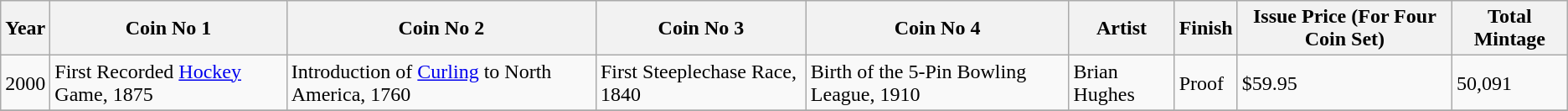<table class="wikitable">
<tr>
<th>Year</th>
<th>Coin No 1</th>
<th>Coin No 2</th>
<th>Coin No 3</th>
<th>Coin No 4</th>
<th>Artist</th>
<th>Finish</th>
<th>Issue Price (For Four Coin Set)</th>
<th>Total Mintage</th>
</tr>
<tr>
<td>2000</td>
<td>First Recorded <a href='#'>Hockey</a> Game, 1875</td>
<td>Introduction of <a href='#'>Curling</a> to North America, 1760</td>
<td>First Steeplechase Race, 1840</td>
<td>Birth of the 5-Pin Bowling League, 1910</td>
<td>Brian Hughes</td>
<td>Proof</td>
<td>$59.95</td>
<td>50,091</td>
</tr>
<tr>
</tr>
</table>
